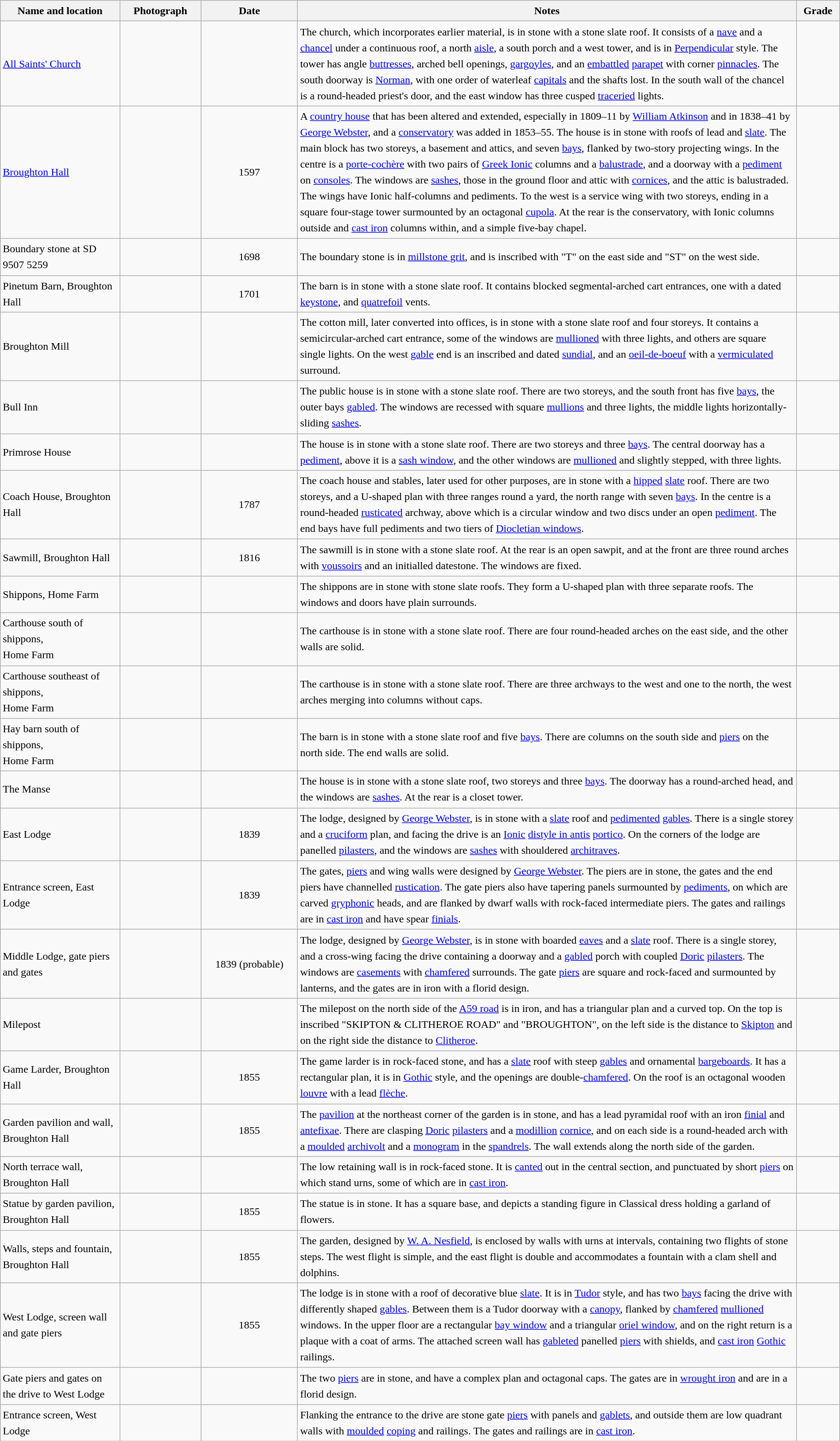<table class="wikitable sortable plainrowheaders" style="width:100%; border:0px; text-align:left; line-height:150%">
<tr>
<th scope="col"  style="width:150px">Name and location</th>
<th scope="col"  style="width:100px" class="unsortable">Photograph</th>
<th scope="col"  style="width:120px">Date</th>
<th scope="col"  style="width:650px" class="unsortable">Notes</th>
<th scope="col"  style="width:50px">Grade</th>
</tr>
<tr>
<td><a href='#'>All Saints' Church</a><br><small></small></td>
<td></td>
<td align="center"></td>
<td>The church, which incorporates earlier material, is in stone with a stone slate roof.  It consists of a <a href='#'>nave</a> and a <a href='#'>chancel</a> under a continuous roof, a north <a href='#'>aisle</a>, a south porch and a west tower, and is in <a href='#'>Perpendicular</a> style.  The tower has angle <a href='#'>buttresses</a>, arched bell openings, <a href='#'>gargoyles</a>, and an <a href='#'>embattled</a> <a href='#'>parapet</a> with corner <a href='#'>pinnacles</a>.  The south doorway is <a href='#'>Norman</a>, with one order of waterleaf <a href='#'>capitals</a> and the shafts lost.  In the south wall of the chancel is a round-headed priest's door, and the east window has three cusped <a href='#'>traceried</a> lights.</td>
<td align="center" ></td>
</tr>
<tr>
<td><a href='#'>Broughton Hall</a><br><small></small></td>
<td></td>
<td align="center">1597</td>
<td>A <a href='#'>country house</a> that has been altered and extended, especially in 1809–11 by <a href='#'>William Atkinson</a> and in 1838–41 by <a href='#'>George Webster</a>, and a <a href='#'>conservatory</a> was added in 1853–55.  The house is in stone with roofs of lead and <a href='#'>slate</a>.  The main block has two storeys, a basement and attics, and seven <a href='#'>bays</a>, flanked by two-story projecting wings.  In the centre is a <a href='#'>porte-cochère</a> with two pairs of <a href='#'>Greek Ionic</a> columns and a <a href='#'>balustrade</a>, and a doorway with a <a href='#'>pediment</a> on <a href='#'>consoles</a>.  The windows are <a href='#'>sashes</a>, those in the ground floor and attic with <a href='#'>cornices</a>, and the attic is balustraded.  The wings have Ionic half-columns and pediments.  To the west is a service wing with two storeys, ending in a square four-stage tower surmounted by an octagonal <a href='#'>cupola</a>.  At the rear is the conservatory, with Ionic columns outside and <a href='#'>cast iron</a> columns within, and a simple five-bay chapel.</td>
<td align="center" ></td>
</tr>
<tr>
<td>Boundary stone at SD 9507 5259<br><small></small></td>
<td></td>
<td align="center">1698</td>
<td>The boundary stone is in <a href='#'>millstone grit</a>, and is inscribed with "T" on the east side and "ST" on the west side.</td>
<td align="center" ></td>
</tr>
<tr>
<td>Pinetum Barn, Broughton Hall<br><small></small></td>
<td></td>
<td align="center">1701</td>
<td>The barn is in stone with a stone slate roof.  It contains blocked segmental-arched cart entrances, one with a dated <a href='#'>keystone</a>, and <a href='#'>quatrefoil</a> vents.</td>
<td align="center" ></td>
</tr>
<tr>
<td>Broughton Mill<br><small></small></td>
<td></td>
<td align="center"></td>
<td>The cotton mill, later converted into offices, is in stone with a stone slate roof and four storeys.  It contains a semicircular-arched cart entrance, some of the windows are <a href='#'>mullioned</a> with three lights, and others are square single lights.  On the west <a href='#'>gable</a> end is an inscribed and dated <a href='#'>sundial</a>, and an <a href='#'>oeil-de-boeuf</a> with a <a href='#'>vermiculated</a> surround.</td>
<td align="center" ></td>
</tr>
<tr>
<td>Bull Inn<br><small></small></td>
<td></td>
<td align="center"></td>
<td>The public house is in stone with a stone slate roof.  There are two storeys, and the south front has five <a href='#'>bays</a>, the outer bays <a href='#'>gabled</a>.  The windows are recessed with square <a href='#'>mullions</a> and three lights, the middle lights horizontally-sliding <a href='#'>sashes</a>.</td>
<td align="center" ></td>
</tr>
<tr>
<td>Primrose House<br><small></small></td>
<td></td>
<td align="center"></td>
<td>The house is in stone with a stone slate roof.  There are two storeys and three <a href='#'>bays</a>. The central doorway has a <a href='#'>pediment</a>, above it is a <a href='#'>sash window</a>, and the other windows are <a href='#'>mullioned</a> and slightly stepped, with three lights.</td>
<td align="center" ></td>
</tr>
<tr>
<td>Coach House, Broughton Hall<br><small></small></td>
<td></td>
<td align="center">1787</td>
<td>The coach house and stables, later used for other purposes, are in stone with a <a href='#'>hipped</a> <a href='#'>slate</a> roof.  There are two storeys, and a U-shaped plan with three ranges round a yard, the north range with seven <a href='#'>bays</a>.  In the centre is a round-headed <a href='#'>rusticated</a> archway, above which is a circular window and two discs under an open <a href='#'>pediment</a>.  The end bays have full pediments and two tiers of <a href='#'>Diocletian windows</a>.</td>
<td align="center" ></td>
</tr>
<tr>
<td>Sawmill, Broughton Hall<br><small></small></td>
<td></td>
<td align="center">1816</td>
<td>The sawmill is in stone with a stone slate roof.  At the rear is an open sawpit, and at the front are three round arches with <a href='#'>voussoirs</a> and an initialled datestone.  The windows are fixed.</td>
<td align="center" ></td>
</tr>
<tr>
<td>Shippons, Home Farm<br><small></small></td>
<td></td>
<td align="center"></td>
<td>The shippons are in stone with stone slate roofs.  They form a U-shaped plan with three separate roofs.  The windows and doors have plain surrounds.</td>
<td align="center" ></td>
</tr>
<tr>
<td>Carthouse south of shippons,<br>Home Farm<br><small></small></td>
<td></td>
<td align="center"></td>
<td>The carthouse is in stone with a stone slate roof.  There are four round-headed arches on the east side, and the other walls are solid.</td>
<td align="center" ></td>
</tr>
<tr>
<td>Carthouse southeast of shippons,<br>Home Farm<br><small></small></td>
<td></td>
<td align="center"></td>
<td>The carthouse is in stone with a stone slate roof.  There are three archways to the west and one to the north, the west arches merging into columns without caps.</td>
<td align="center" ></td>
</tr>
<tr>
<td>Hay barn south of shippons,<br>Home Farm<br><small></small></td>
<td></td>
<td align="center"></td>
<td>The barn is in stone with a stone slate roof and five <a href='#'>bays</a>.  There are columns on the south side and <a href='#'>piers</a> on the north side.  The end walls are solid.</td>
<td align="center" ></td>
</tr>
<tr>
<td>The Manse<br><small></small></td>
<td></td>
<td align="center"></td>
<td>The house is in stone with a stone slate roof, two storeys and three <a href='#'>bays</a>.  The doorway has a round-arched head, and the windows are <a href='#'>sashes</a>.  At the rear is a closet tower.</td>
<td align="center" ></td>
</tr>
<tr>
<td>East Lodge<br><small></small></td>
<td></td>
<td align="center">1839</td>
<td>The lodge, designed by <a href='#'>George Webster</a>, is in stone with a <a href='#'>slate</a> roof and <a href='#'>pedimented</a> <a href='#'>gables</a>.  There is a single storey and a <a href='#'>cruciform</a> plan, and facing the drive is an <a href='#'>Ionic</a> <a href='#'>distyle in antis</a> <a href='#'>portico</a>.  On the corners of the lodge are panelled <a href='#'>pilasters</a>, and the windows are <a href='#'>sashes</a> with shouldered <a href='#'>architraves</a>.</td>
<td align="center" ></td>
</tr>
<tr>
<td>Entrance screen, East Lodge<br><small></small></td>
<td></td>
<td align="center">1839</td>
<td>The gates, <a href='#'>piers</a> and wing walls were designed by <a href='#'>George Webster</a>.  The piers are in stone, the gates and the end piers have channelled <a href='#'>rustication</a>.  The gate piers also have tapering panels surmounted by <a href='#'>pediments</a>, on which are carved <a href='#'>gryphonic</a> heads, and are flanked by dwarf walls with rock-faced intermediate piers.  The gates and railings are in <a href='#'>cast iron</a> and have spear <a href='#'>finials</a>.</td>
<td align="center" ></td>
</tr>
<tr>
<td>Middle Lodge, gate piers and gates<br><small></small></td>
<td></td>
<td align="center">1839 (probable)</td>
<td>The lodge, designed by <a href='#'>George Webster</a>, is in stone with boarded <a href='#'>eaves</a> and a <a href='#'>slate</a> roof.  There is a single storey, and a cross-wing facing the drive containing a doorway and a <a href='#'>gabled</a> porch with coupled <a href='#'>Doric</a> <a href='#'>pilasters</a>.  The windows are <a href='#'>casements</a> with <a href='#'>chamfered</a> surrounds.  The gate <a href='#'>piers</a> are square and rock-faced and surmounted by lanterns, and the gates are in iron with a florid design.</td>
<td align="center" ></td>
</tr>
<tr>
<td>Milepost<br><small></small></td>
<td></td>
<td align="center"></td>
<td>The milepost on the north side of the <a href='#'>A59 road</a> is in iron, and has a triangular plan and a curved top.  On the top is inscribed "SKIPTON & CLITHEROE ROAD" and "BROUGHTON", on the left side is the distance to <a href='#'>Skipton</a> and on the right side the distance to <a href='#'>Clitheroe</a>.</td>
<td align="center" ></td>
</tr>
<tr>
<td>Game Larder, Broughton Hall<br><small></small></td>
<td></td>
<td align="center">1855</td>
<td>The game larder is in rock-faced stone, and has a <a href='#'>slate</a> roof with steep <a href='#'>gables</a> and ornamental <a href='#'>bargeboards</a>.  It has a rectangular plan, it is in <a href='#'>Gothic</a> style, and the openings are double-<a href='#'>chamfered</a>.  On the roof is an octagonal wooden <a href='#'>louvre</a> with a lead <a href='#'>flèche</a>.</td>
<td align="center" ></td>
</tr>
<tr>
<td>Garden pavilion and wall,<br>Broughton Hall<br><small></small></td>
<td></td>
<td align="center">1855</td>
<td>The <a href='#'>pavilion</a> at the northeast corner of the garden is in stone, and has a lead pyramidal roof with an iron <a href='#'>finial</a> and <a href='#'>antefixae</a>.  There are clasping <a href='#'>Doric</a> <a href='#'>pilasters</a> and a <a href='#'>modillion</a> <a href='#'>cornice</a>, and on each side is a round-headed arch with a <a href='#'>moulded</a> <a href='#'>archivolt</a> and a <a href='#'>monogram</a> in the <a href='#'>spandrels</a>. The wall extends along the north side of the garden.</td>
<td align="center" ></td>
</tr>
<tr>
<td>North terrace wall, Broughton Hall<br><small></small></td>
<td></td>
<td align="center"></td>
<td>The low retaining wall is in rock-faced stone.  It is <a href='#'>canted</a> out in the central section, and punctuated by short <a href='#'>piers</a> on which stand urns, some of which are in <a href='#'>cast iron</a>.</td>
<td align="center" ></td>
</tr>
<tr>
<td>Statue by garden pavilion,<br>Broughton Hall<br><small></small></td>
<td></td>
<td align="center">1855</td>
<td>The statue is in stone.  It has a square base, and depicts a standing figure in Classical dress holding a garland of flowers.</td>
<td align="center" ></td>
</tr>
<tr>
<td>Walls, steps and fountain,<br>Broughton Hall<br><small></small></td>
<td></td>
<td align="center">1855</td>
<td>The garden, designed by <a href='#'>W. A. Nesfield</a>, is enclosed by walls with urns at intervals, containing two flights of stone steps.  The west flight is simple, and the east flight is double and accommodates a fountain with a clam shell and dolphins.</td>
<td align="center" ></td>
</tr>
<tr>
<td>West Lodge, screen wall and gate piers<br><small></small></td>
<td></td>
<td align="center">1855</td>
<td>The lodge is in stone with a roof of decorative blue <a href='#'>slate</a>.  It is in <a href='#'>Tudor</a> style, and has two <a href='#'>bays</a> facing the drive with differently shaped <a href='#'>gables</a>.  Between them is a Tudor doorway with a <a href='#'>canopy</a>, flanked by <a href='#'>chamfered</a> <a href='#'>mullioned</a> windows.  In the upper floor are a rectangular <a href='#'>bay window</a> and a triangular <a href='#'>oriel window</a>, and on the right return is a plaque with a coat of arms.  The attached screen wall has <a href='#'>gableted</a> panelled <a href='#'>piers</a> with shields, and <a href='#'>cast iron</a> <a href='#'>Gothic</a> railings.</td>
<td align="center" ></td>
</tr>
<tr>
<td>Gate piers and gates on the drive to West Lodge<br><small></small></td>
<td></td>
<td align="center"></td>
<td>The two <a href='#'>piers</a> are in stone, and have a complex plan and octagonal caps.  The gates are in <a href='#'>wrought iron</a> and are in a florid design.</td>
<td align="center" ></td>
</tr>
<tr>
<td>Entrance screen, West Lodge<br><small></small></td>
<td></td>
<td align="center"></td>
<td>Flanking the entrance to the drive are stone gate <a href='#'>piers</a> with panels and <a href='#'>gablets</a>, and outside them are low quadrant walls with <a href='#'>moulded</a> <a href='#'>coping</a> and railings.  The gates and railings are in <a href='#'>cast iron</a>.</td>
<td align="center" ></td>
</tr>
<tr>
</tr>
</table>
